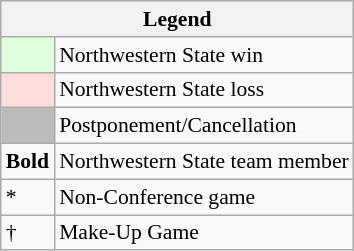<table class="wikitable" style="font-size:90%">
<tr>
<th colspan="2">Legend</th>
</tr>
<tr>
<td bgcolor="#ddffdd"> </td>
<td>Northwestern State win</td>
</tr>
<tr>
<td bgcolor="#ffdddd"> </td>
<td>Northwestern State loss</td>
</tr>
<tr>
<td bgcolor="#bbbbbb"> </td>
<td>Postponement/Cancellation</td>
</tr>
<tr>
<td><strong>Bold</strong></td>
<td>Northwestern State team member</td>
</tr>
<tr>
<td>*</td>
<td>Non-Conference game</td>
</tr>
<tr>
<td>†</td>
<td>Make-Up Game</td>
</tr>
</table>
